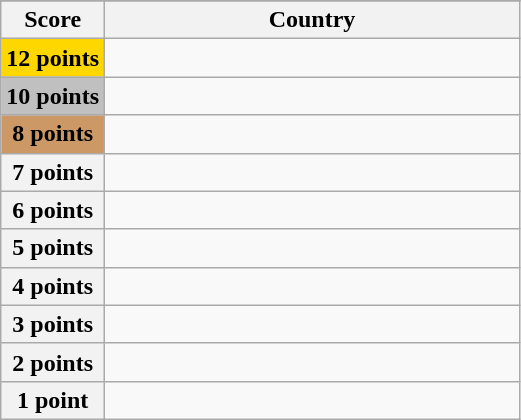<table class="wikitable">
<tr>
</tr>
<tr>
<th scope="col" width="20%">Score</th>
<th scope="col">Country</th>
</tr>
<tr>
<th scope="row" style="background:gold">12 points</th>
<td></td>
</tr>
<tr>
<th scope="row" style="background:silver">10 points</th>
<td></td>
</tr>
<tr>
<th scope="row" style="background:#CC9966">8 points</th>
<td></td>
</tr>
<tr>
<th scope="row">7 points</th>
<td></td>
</tr>
<tr>
<th scope="row">6 points</th>
<td></td>
</tr>
<tr>
<th scope="row">5 points</th>
<td></td>
</tr>
<tr>
<th scope="row">4 points</th>
<td></td>
</tr>
<tr>
<th scope="row">3 points</th>
<td></td>
</tr>
<tr>
<th scope="row">2 points</th>
<td></td>
</tr>
<tr>
<th scope="row">1 point</th>
<td></td>
</tr>
</table>
